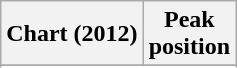<table class="wikitable sortable plainrowheaders" style="text-align:center">
<tr>
<th scope="col">Chart (2012)</th>
<th scope="col">Peak<br>position</th>
</tr>
<tr>
</tr>
<tr>
</tr>
</table>
